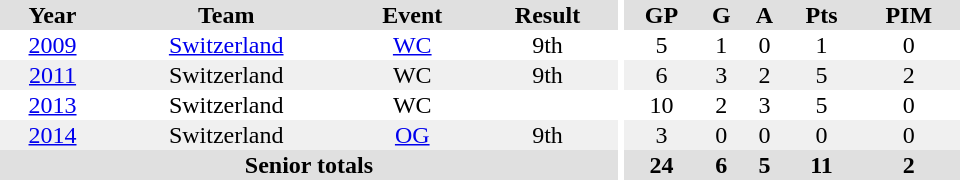<table border="0" cellpadding="1" cellspacing="0" ID="Table3" style="text-align:center; width:40em">
<tr ALIGN="center" bgcolor="#e0e0e0">
<th>Year</th>
<th>Team</th>
<th>Event</th>
<th>Result</th>
<th rowspan="99" bgcolor="#ffffff"></th>
<th>GP</th>
<th>G</th>
<th>A</th>
<th>Pts</th>
<th>PIM</th>
</tr>
<tr>
<td><a href='#'>2009</a></td>
<td><a href='#'>Switzerland</a></td>
<td><a href='#'>WC</a></td>
<td>9th</td>
<td>5</td>
<td>1</td>
<td>0</td>
<td>1</td>
<td>0</td>
</tr>
<tr bgcolor="#f0f0f0">
<td><a href='#'>2011</a></td>
<td>Switzerland</td>
<td>WC</td>
<td>9th</td>
<td>6</td>
<td>3</td>
<td>2</td>
<td>5</td>
<td>2</td>
</tr>
<tr>
<td><a href='#'>2013</a></td>
<td>Switzerland</td>
<td>WC</td>
<td></td>
<td>10</td>
<td>2</td>
<td>3</td>
<td>5</td>
<td>0</td>
</tr>
<tr bgcolor="#f0f0f0">
<td><a href='#'>2014</a></td>
<td>Switzerland</td>
<td><a href='#'>OG</a></td>
<td>9th</td>
<td>3</td>
<td>0</td>
<td>0</td>
<td>0</td>
<td>0</td>
</tr>
<tr bgcolor="#e0e0e0">
<th colspan="4">Senior totals</th>
<th>24</th>
<th>6</th>
<th>5</th>
<th>11</th>
<th>2</th>
</tr>
</table>
